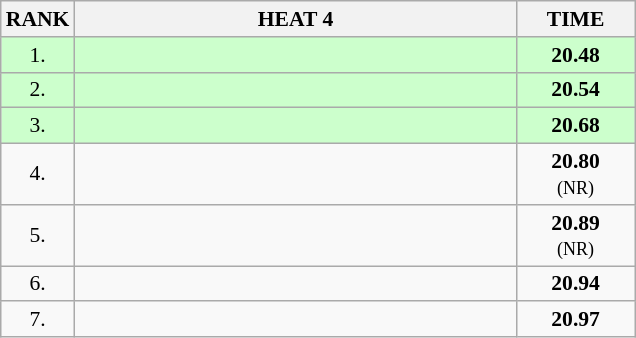<table class="wikitable" style="border-collapse: collapse; font-size: 90%;">
<tr>
<th>RANK</th>
<th style="width: 20em">HEAT 4</th>
<th style="width: 5em">TIME</th>
</tr>
<tr style="background:#ccffcc;">
<td align="center">1.</td>
<td></td>
<td align="center"><strong>20.48</strong></td>
</tr>
<tr style="background:#ccffcc;">
<td align="center">2.</td>
<td></td>
<td align="center"><strong>20.54</strong></td>
</tr>
<tr style="background:#ccffcc;">
<td align="center">3.</td>
<td></td>
<td align="center"><strong>20.68</strong></td>
</tr>
<tr>
<td align="center">4.</td>
<td></td>
<td align="center"><strong>20.80</strong><br> <small>(NR)</small></td>
</tr>
<tr>
<td align="center">5.</td>
<td></td>
<td align="center"><strong>20.89</strong><br> <small>(NR)</small></td>
</tr>
<tr>
<td align="center">6.</td>
<td></td>
<td align="center"><strong>20.94</strong></td>
</tr>
<tr>
<td align="center">7.</td>
<td></td>
<td align="center"><strong>20.97</strong></td>
</tr>
</table>
